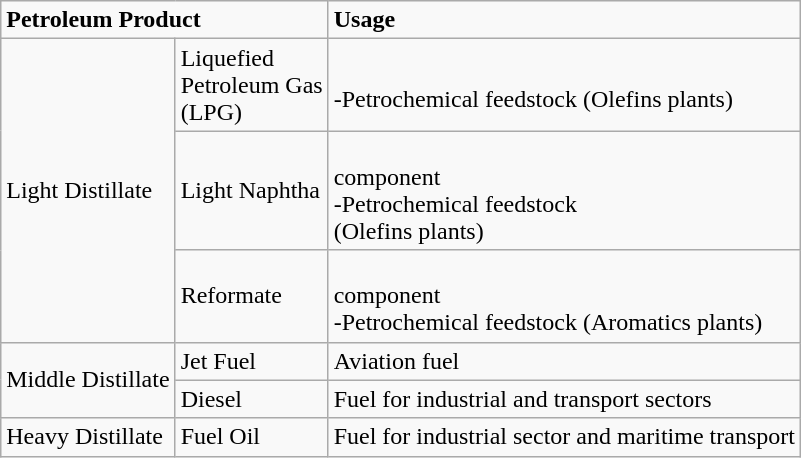<table class="wikitable">
<tr>
<td colspan="2"><strong>Petroleum Product</strong></td>
<td><strong>Usage</strong></td>
</tr>
<tr>
<td rowspan="3">Light Distillate</td>
<td>Liquefied<br>Petroleum Gas<br>(LPG)</td>
<td><br>-Petrochemical feedstock (Olefins plants)</td>
</tr>
<tr>
<td>Light Naphtha</td>
<td><br>component<br>-Petrochemical feedstock<br>(Olefins plants)</td>
</tr>
<tr>
<td>Reformate</td>
<td><br>component<br>-Petrochemical feedstock (Aromatics plants)</td>
</tr>
<tr>
<td rowspan="2">Middle Distillate</td>
<td>Jet Fuel</td>
<td>Aviation fuel</td>
</tr>
<tr>
<td>Diesel</td>
<td>Fuel for industrial and transport sectors</td>
</tr>
<tr>
<td>Heavy Distillate</td>
<td>Fuel Oil</td>
<td>Fuel for industrial sector and maritime transport</td>
</tr>
</table>
